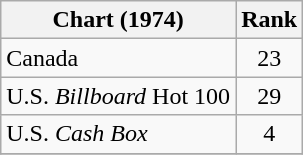<table class="wikitable sortable">
<tr>
<th align="left">Chart (1974)</th>
<th style="text-align:center;">Rank</th>
</tr>
<tr>
<td>Canada </td>
<td style="text-align:center;">23</td>
</tr>
<tr>
<td>U.S. <em>Billboard</em> Hot 100 </td>
<td style="text-align:center;">29</td>
</tr>
<tr>
<td>U.S. <em>Cash Box</em> </td>
<td style="text-align:center;">4</td>
</tr>
<tr>
</tr>
</table>
